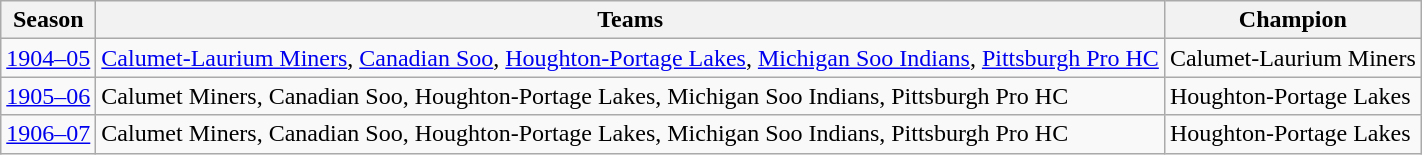<table class="wikitable">
<tr>
<th>Season</th>
<th>Teams</th>
<th>Champion</th>
</tr>
<tr>
<td><a href='#'>1904–05</a></td>
<td><a href='#'>Calumet-Laurium Miners</a>, <a href='#'>Canadian Soo</a>, <a href='#'>Houghton-Portage Lakes</a>, <a href='#'>Michigan Soo Indians</a>, <a href='#'>Pittsburgh Pro HC</a></td>
<td>Calumet-Laurium Miners</td>
</tr>
<tr>
<td><a href='#'>1905–06</a></td>
<td>Calumet Miners, Canadian Soo, Houghton-Portage Lakes, Michigan Soo Indians, Pittsburgh Pro HC</td>
<td>Houghton-Portage Lakes</td>
</tr>
<tr>
<td><a href='#'>1906–07</a></td>
<td>Calumet Miners, Canadian Soo, Houghton-Portage Lakes, Michigan Soo Indians, Pittsburgh Pro HC</td>
<td>Houghton-Portage Lakes</td>
</tr>
</table>
